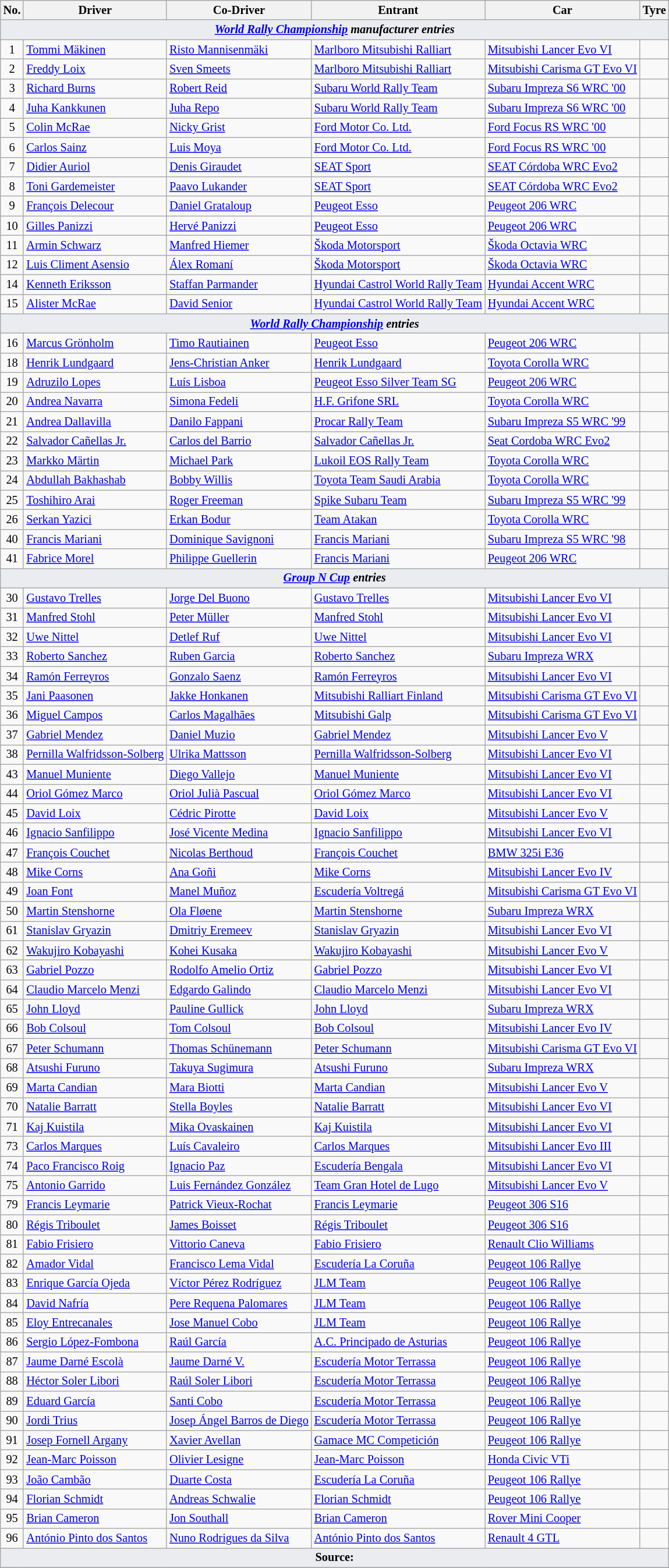<table class="wikitable" style="font-size: 85%;">
<tr>
<th>No.</th>
<th>Driver</th>
<th>Co-Driver</th>
<th>Entrant</th>
<th>Car</th>
<th>Tyre</th>
</tr>
<tr>
<td style="background-color:#EAECF0; text-align:center" colspan="6"><strong><em><a href='#'>World Rally Championship</a> manufacturer entries</em></strong></td>
</tr>
<tr>
<td align="center">1</td>
<td> <a href='#'>Tommi Mäkinen</a></td>
<td> <a href='#'>Risto Mannisenmäki</a></td>
<td> <a href='#'>Marlboro Mitsubishi Ralliart</a></td>
<td><a href='#'>Mitsubishi Lancer Evo VI</a></td>
<td align="center"></td>
</tr>
<tr>
<td align="center">2</td>
<td> <a href='#'>Freddy Loix</a></td>
<td> <a href='#'>Sven Smeets</a></td>
<td> <a href='#'>Marlboro Mitsubishi Ralliart</a></td>
<td><a href='#'>Mitsubishi Carisma GT Evo VI</a></td>
<td align="center"></td>
</tr>
<tr>
<td align="center">3</td>
<td> <a href='#'>Richard Burns</a></td>
<td> <a href='#'>Robert Reid</a></td>
<td> <a href='#'>Subaru World Rally Team</a></td>
<td><a href='#'>Subaru Impreza S6 WRC '00</a></td>
<td align="center"></td>
</tr>
<tr>
<td align="center">4</td>
<td> <a href='#'>Juha Kankkunen</a></td>
<td> <a href='#'>Juha Repo</a></td>
<td> <a href='#'>Subaru World Rally Team</a></td>
<td><a href='#'>Subaru Impreza S6 WRC '00</a></td>
<td align="center"></td>
</tr>
<tr>
<td align="center">5</td>
<td> <a href='#'>Colin McRae</a></td>
<td> <a href='#'>Nicky Grist</a></td>
<td> <a href='#'>Ford Motor Co. Ltd.</a></td>
<td><a href='#'>Ford Focus RS WRC '00</a></td>
<td align="center"></td>
</tr>
<tr>
<td align="center">6</td>
<td> <a href='#'>Carlos Sainz</a></td>
<td> <a href='#'>Luis Moya</a></td>
<td> <a href='#'>Ford Motor Co. Ltd.</a></td>
<td><a href='#'>Ford Focus RS WRC '00</a></td>
<td align="center"></td>
</tr>
<tr>
<td align="center">7</td>
<td> <a href='#'>Didier Auriol</a></td>
<td> <a href='#'>Denis Giraudet</a></td>
<td> <a href='#'>SEAT Sport</a></td>
<td><a href='#'>SEAT Córdoba WRC Evo2</a></td>
<td align="center"></td>
</tr>
<tr>
<td align="center">8</td>
<td> <a href='#'>Toni Gardemeister</a></td>
<td> <a href='#'>Paavo Lukander</a></td>
<td> <a href='#'>SEAT Sport</a></td>
<td><a href='#'>SEAT Córdoba WRC Evo2</a></td>
<td align="center"></td>
</tr>
<tr>
<td align="center">9</td>
<td> <a href='#'>François Delecour</a></td>
<td> <a href='#'>Daniel Grataloup</a></td>
<td> <a href='#'>Peugeot Esso</a></td>
<td><a href='#'>Peugeot 206 WRC</a></td>
<td align="center"></td>
</tr>
<tr>
<td align="center">10</td>
<td> <a href='#'>Gilles Panizzi</a></td>
<td> <a href='#'>Hervé Panizzi</a></td>
<td> <a href='#'>Peugeot Esso</a></td>
<td><a href='#'>Peugeot 206 WRC</a></td>
<td align="center"></td>
</tr>
<tr>
<td align="center">11</td>
<td> <a href='#'>Armin Schwarz</a></td>
<td> <a href='#'>Manfred Hiemer</a></td>
<td> <a href='#'>Škoda Motorsport</a></td>
<td><a href='#'>Škoda Octavia WRC</a></td>
<td align="center"></td>
</tr>
<tr>
<td align="center">12</td>
<td> <a href='#'>Luis Climent Asensio</a></td>
<td> <a href='#'>Álex Romaní</a></td>
<td> <a href='#'>Škoda Motorsport</a></td>
<td><a href='#'>Škoda Octavia WRC</a></td>
<td align="center"></td>
</tr>
<tr>
<td align="center">14</td>
<td> <a href='#'>Kenneth Eriksson</a></td>
<td> <a href='#'>Staffan Parmander</a></td>
<td> <a href='#'>Hyundai Castrol World Rally Team</a></td>
<td><a href='#'>Hyundai Accent WRC</a></td>
<td align="center"></td>
</tr>
<tr>
<td align="center">15</td>
<td> <a href='#'>Alister McRae</a></td>
<td> <a href='#'>David Senior</a></td>
<td> <a href='#'>Hyundai Castrol World Rally Team</a></td>
<td><a href='#'>Hyundai Accent WRC</a></td>
<td align="center"></td>
</tr>
<tr>
<td style="background-color:#EAECF0; text-align:center" colspan="6"><strong><em><a href='#'>World Rally Championship</a> entries</em></strong></td>
</tr>
<tr>
<td align="center">16</td>
<td> <a href='#'>Marcus Grönholm</a></td>
<td> <a href='#'>Timo Rautiainen</a></td>
<td> <a href='#'>Peugeot Esso</a></td>
<td><a href='#'>Peugeot 206 WRC</a></td>
<td align="center"></td>
</tr>
<tr>
<td align="center">18</td>
<td> <a href='#'>Henrik Lundgaard</a></td>
<td> <a href='#'>Jens-Christian Anker</a></td>
<td> <a href='#'>Henrik Lundgaard</a></td>
<td><a href='#'>Toyota Corolla WRC</a></td>
<td align="center"></td>
</tr>
<tr>
<td align="center">19</td>
<td> <a href='#'>Adruzilo Lopes</a></td>
<td> <a href='#'>Luís Lisboa</a></td>
<td> <a href='#'>Peugeot Esso Silver Team SG</a></td>
<td><a href='#'>Peugeot 206 WRC</a></td>
<td></td>
</tr>
<tr>
<td align="center">20</td>
<td> <a href='#'>Andrea Navarra</a></td>
<td> <a href='#'>Simona Fedeli</a></td>
<td> <a href='#'>H.F. Grifone SRL</a></td>
<td><a href='#'>Toyota Corolla WRC</a></td>
<td align="center"></td>
</tr>
<tr>
<td align="center">21</td>
<td> <a href='#'>Andrea Dallavilla</a></td>
<td> <a href='#'>Danilo Fappani</a></td>
<td> <a href='#'>Procar Rally Team</a></td>
<td><a href='#'>Subaru Impreza S5 WRC '99</a></td>
<td align="center"></td>
</tr>
<tr>
<td align="center">22</td>
<td> <a href='#'>Salvador Cañellas Jr.</a></td>
<td> <a href='#'>Carlos del Barrio</a></td>
<td> <a href='#'>Salvador Cañellas Jr.</a></td>
<td><a href='#'>Seat Cordoba WRC Evo2</a></td>
<td align="center"></td>
</tr>
<tr>
<td align="center">23</td>
<td> <a href='#'>Markko Märtin</a></td>
<td> <a href='#'>Michael Park</a></td>
<td> <a href='#'>Lukoil EOS Rally Team</a></td>
<td><a href='#'>Toyota Corolla WRC</a></td>
<td align="center"></td>
</tr>
<tr>
<td align="center">24</td>
<td> <a href='#'>Abdullah Bakhashab</a></td>
<td> <a href='#'>Bobby Willis</a></td>
<td> <a href='#'>Toyota Team Saudi Arabia</a></td>
<td><a href='#'>Toyota Corolla WRC</a></td>
<td align="center"></td>
</tr>
<tr>
<td align="center">25</td>
<td> <a href='#'>Toshihiro Arai</a></td>
<td> <a href='#'>Roger Freeman</a></td>
<td> <a href='#'>Spike Subaru Team</a></td>
<td><a href='#'>Subaru Impreza S5 WRC '99</a></td>
<td align="center"></td>
</tr>
<tr>
<td align="center">26</td>
<td> <a href='#'>Serkan Yazici</a></td>
<td> <a href='#'>Erkan Bodur</a></td>
<td> <a href='#'>Team Atakan</a></td>
<td><a href='#'>Toyota Corolla WRC</a></td>
<td></td>
</tr>
<tr>
<td align="center">40</td>
<td> <a href='#'>Francis Mariani</a></td>
<td> <a href='#'>Dominique Savignoni</a></td>
<td> <a href='#'>Francis Mariani</a></td>
<td><a href='#'>Subaru Impreza S5 WRC '98</a></td>
<td></td>
</tr>
<tr>
<td align="center">41</td>
<td> <a href='#'>Fabrice Morel</a></td>
<td> <a href='#'>Philippe Guellerin</a></td>
<td> <a href='#'>Francis Mariani</a></td>
<td><a href='#'>Peugeot 206 WRC</a></td>
<td align="center"></td>
</tr>
<tr>
<td style="background-color:#EAECF0; text-align:center" colspan="6"><strong><em><a href='#'>Group N Cup</a> entries</em></strong></td>
</tr>
<tr>
<td align="center">30</td>
<td> <a href='#'>Gustavo Trelles</a></td>
<td> <a href='#'>Jorge Del Buono</a></td>
<td> <a href='#'>Gustavo Trelles</a></td>
<td><a href='#'>Mitsubishi Lancer Evo VI</a></td>
<td align="center"></td>
</tr>
<tr>
<td align="center">31</td>
<td> <a href='#'>Manfred Stohl</a></td>
<td> <a href='#'>Peter Müller</a></td>
<td> <a href='#'>Manfred Stohl</a></td>
<td><a href='#'>Mitsubishi Lancer Evo VI</a></td>
<td align="center"></td>
</tr>
<tr>
<td align="center">32</td>
<td> <a href='#'>Uwe Nittel</a></td>
<td> <a href='#'>Detlef Ruf</a></td>
<td> <a href='#'>Uwe Nittel</a></td>
<td><a href='#'>Mitsubishi Lancer Evo VI</a></td>
<td align="center"></td>
</tr>
<tr>
<td align="center">33</td>
<td> <a href='#'>Roberto Sanchez</a></td>
<td> <a href='#'>Ruben Garcia</a></td>
<td> <a href='#'>Roberto Sanchez</a></td>
<td><a href='#'>Subaru Impreza WRX</a></td>
<td align="center"></td>
</tr>
<tr>
<td align="center">34</td>
<td> <a href='#'>Ramón Ferreyros</a></td>
<td> <a href='#'>Gonzalo Saenz</a></td>
<td> <a href='#'>Ramón Ferreyros</a></td>
<td><a href='#'>Mitsubishi Lancer Evo VI</a></td>
<td></td>
</tr>
<tr>
<td align="center">35</td>
<td> <a href='#'>Jani Paasonen</a></td>
<td> <a href='#'>Jakke Honkanen</a></td>
<td> <a href='#'>Mitsubishi Ralliart Finland</a></td>
<td><a href='#'>Mitsubishi Carisma GT Evo VI</a></td>
<td align="center"></td>
</tr>
<tr>
<td align="center">36</td>
<td> <a href='#'>Miguel Campos</a></td>
<td> <a href='#'>Carlos Magalhães</a></td>
<td> <a href='#'>Mitsubishi Galp</a></td>
<td><a href='#'>Mitsubishi Carisma GT Evo VI</a></td>
<td align="center"></td>
</tr>
<tr>
<td align="center">37</td>
<td> <a href='#'>Gabriel Mendez</a></td>
<td> <a href='#'>Daniel Muzio</a></td>
<td> <a href='#'>Gabriel Mendez</a></td>
<td><a href='#'>Mitsubishi Lancer Evo V</a></td>
<td align="center"></td>
</tr>
<tr>
<td align="center">38</td>
<td> <a href='#'>Pernilla Walfridsson-Solberg</a></td>
<td> <a href='#'>Ulrika Mattsson</a></td>
<td> <a href='#'>Pernilla Walfridsson-Solberg</a></td>
<td><a href='#'>Mitsubishi Lancer Evo VI</a></td>
<td></td>
</tr>
<tr>
<td align="center">43</td>
<td> <a href='#'>Manuel Muniente</a></td>
<td> <a href='#'>Diego Vallejo</a></td>
<td> <a href='#'>Manuel Muniente</a></td>
<td><a href='#'>Mitsubishi Lancer Evo VI</a></td>
<td></td>
</tr>
<tr>
<td align="center">44</td>
<td> <a href='#'>Oriol Gómez Marco</a></td>
<td> <a href='#'>Oriol Julià Pascual</a></td>
<td> <a href='#'>Oriol Gómez Marco</a></td>
<td><a href='#'>Mitsubishi Lancer Evo VI</a></td>
<td></td>
</tr>
<tr>
<td align="center">45</td>
<td> <a href='#'>David Loix</a></td>
<td> <a href='#'>Cédric Pirotte</a></td>
<td> <a href='#'>David Loix</a></td>
<td><a href='#'>Mitsubishi Lancer Evo V</a></td>
<td align="center"></td>
</tr>
<tr>
<td align="center">46</td>
<td> <a href='#'>Ignacio Sanfilippo</a></td>
<td> <a href='#'>José Vicente Medina</a></td>
<td> <a href='#'>Ignacio Sanfilippo</a></td>
<td><a href='#'>Mitsubishi Lancer Evo VI</a></td>
<td></td>
</tr>
<tr>
<td align="center">47</td>
<td> <a href='#'>François Couchet</a></td>
<td> <a href='#'>Nicolas Berthoud</a></td>
<td> <a href='#'>François Couchet</a></td>
<td><a href='#'>BMW 325i E36</a></td>
<td></td>
</tr>
<tr>
<td align="center">48</td>
<td> <a href='#'>Mike Corns</a></td>
<td> <a href='#'>Ana Goñi</a></td>
<td> <a href='#'>Mike Corns</a></td>
<td><a href='#'>Mitsubishi Lancer Evo IV</a></td>
<td></td>
</tr>
<tr>
<td align="center">49</td>
<td> <a href='#'>Joan Font</a></td>
<td> <a href='#'>Manel Muñoz</a></td>
<td> <a href='#'>Escudería Voltregá</a></td>
<td><a href='#'>Mitsubishi Carisma GT Evo VI</a></td>
<td></td>
</tr>
<tr>
<td align="center">50</td>
<td> <a href='#'>Martin Stenshorne</a></td>
<td> <a href='#'>Ola Fløene</a></td>
<td> <a href='#'>Martin Stenshorne</a></td>
<td><a href='#'>Subaru Impreza WRX</a></td>
<td></td>
</tr>
<tr>
<td align="center">61</td>
<td> <a href='#'>Stanislav Gryazin</a></td>
<td> <a href='#'>Dmitriy Eremeev</a></td>
<td> <a href='#'>Stanislav Gryazin</a></td>
<td><a href='#'>Mitsubishi Lancer Evo VI</a></td>
<td></td>
</tr>
<tr>
<td align="center">62</td>
<td> <a href='#'>Wakujiro Kobayashi</a></td>
<td> <a href='#'>Kohei Kusaka</a></td>
<td> <a href='#'>Wakujiro Kobayashi</a></td>
<td><a href='#'>Mitsubishi Lancer Evo V</a></td>
<td></td>
</tr>
<tr>
<td align="center">63</td>
<td> <a href='#'>Gabriel Pozzo</a></td>
<td> <a href='#'>Rodolfo Amelio Ortiz</a></td>
<td> <a href='#'>Gabriel Pozzo</a></td>
<td><a href='#'>Mitsubishi Lancer Evo VI</a></td>
<td></td>
</tr>
<tr>
<td align="center">64</td>
<td> <a href='#'>Claudio Marcelo Menzi</a></td>
<td> <a href='#'>Edgardo Galindo</a></td>
<td> <a href='#'>Claudio Marcelo Menzi</a></td>
<td><a href='#'>Mitsubishi Lancer Evo VI</a></td>
<td></td>
</tr>
<tr>
<td align="center">65</td>
<td> <a href='#'>John Lloyd</a></td>
<td> <a href='#'>Pauline Gullick</a></td>
<td> <a href='#'>John Lloyd</a></td>
<td><a href='#'>Subaru Impreza WRX</a></td>
<td></td>
</tr>
<tr>
<td align="center">66</td>
<td> <a href='#'>Bob Colsoul</a></td>
<td> <a href='#'>Tom Colsoul</a></td>
<td> <a href='#'>Bob Colsoul</a></td>
<td><a href='#'>Mitsubishi Lancer Evo IV</a></td>
<td></td>
</tr>
<tr>
<td align="center">67</td>
<td> <a href='#'>Peter Schumann</a></td>
<td> <a href='#'>Thomas Schünemann</a></td>
<td> <a href='#'>Peter Schumann</a></td>
<td><a href='#'>Mitsubishi Carisma GT Evo VI</a></td>
<td></td>
</tr>
<tr>
<td align="center">68</td>
<td> <a href='#'>Atsushi Furuno</a></td>
<td> <a href='#'>Takuya Sugimura</a></td>
<td> <a href='#'>Atsushi Furuno</a></td>
<td><a href='#'>Subaru Impreza WRX</a></td>
<td></td>
</tr>
<tr>
<td align="center">69</td>
<td> <a href='#'>Marta Candian</a></td>
<td> <a href='#'>Mara Biotti</a></td>
<td> <a href='#'>Marta Candian</a></td>
<td><a href='#'>Mitsubishi Lancer Evo V</a></td>
<td></td>
</tr>
<tr>
<td align="center">70</td>
<td> <a href='#'>Natalie Barratt</a></td>
<td> <a href='#'>Stella Boyles</a></td>
<td> <a href='#'>Natalie Barratt</a></td>
<td><a href='#'>Mitsubishi Lancer Evo VI</a></td>
<td></td>
</tr>
<tr>
<td align="center">71</td>
<td> <a href='#'>Kaj Kuistila</a></td>
<td> <a href='#'>Mika Ovaskainen</a></td>
<td> <a href='#'>Kaj Kuistila</a></td>
<td><a href='#'>Mitsubishi Lancer Evo VI</a></td>
<td></td>
</tr>
<tr>
<td align="center">73</td>
<td> <a href='#'>Carlos Marques</a></td>
<td> <a href='#'>Luís Cavaleiro</a></td>
<td> <a href='#'>Carlos Marques</a></td>
<td><a href='#'>Mitsubishi Lancer Evo III</a></td>
<td></td>
</tr>
<tr>
<td align="center">74</td>
<td> <a href='#'>Paco Francisco Roig</a></td>
<td> <a href='#'>Ignacio Paz</a></td>
<td> <a href='#'>Escudería Bengala</a></td>
<td><a href='#'>Mitsubishi Lancer Evo VI</a></td>
<td></td>
</tr>
<tr>
<td align="center">75</td>
<td> <a href='#'>Antonio Garrido</a></td>
<td> <a href='#'>Luis Fernández González</a></td>
<td> <a href='#'>Team Gran Hotel de Lugo</a></td>
<td><a href='#'>Mitsubishi Lancer Evo V</a></td>
<td></td>
</tr>
<tr>
<td align="center">79</td>
<td> <a href='#'>Francis Leymarie</a></td>
<td> <a href='#'>Patrick Vieux-Rochat</a></td>
<td> <a href='#'>Francis Leymarie</a></td>
<td><a href='#'>Peugeot 306 S16</a></td>
<td></td>
</tr>
<tr>
<td align="center">80</td>
<td> <a href='#'>Régis Triboulet</a></td>
<td> <a href='#'>James Boisset</a></td>
<td> <a href='#'>Régis Triboulet</a></td>
<td><a href='#'>Peugeot 306 S16</a></td>
<td></td>
</tr>
<tr>
<td align="center">81</td>
<td> <a href='#'>Fabio Frisiero</a></td>
<td> <a href='#'>Vittorio Caneva</a></td>
<td> <a href='#'>Fabio Frisiero</a></td>
<td><a href='#'>Renault Clio Williams</a></td>
<td></td>
</tr>
<tr>
<td align="center">82</td>
<td> <a href='#'>Amador Vidal</a></td>
<td> <a href='#'>Francisco Lema Vidal</a></td>
<td> <a href='#'>Escudería La Coruña</a></td>
<td><a href='#'>Peugeot 106 Rallye</a></td>
<td></td>
</tr>
<tr>
<td align="center">83</td>
<td> <a href='#'>Enrique García Ojeda</a></td>
<td> <a href='#'>Víctor Pérez Rodríguez</a></td>
<td> <a href='#'>JLM Team</a></td>
<td><a href='#'>Peugeot 106 Rallye</a></td>
<td></td>
</tr>
<tr>
<td align="center">84</td>
<td> <a href='#'>David Nafría</a></td>
<td> <a href='#'>Pere Requena Palomares</a></td>
<td> <a href='#'>JLM Team</a></td>
<td><a href='#'>Peugeot 106 Rallye</a></td>
<td></td>
</tr>
<tr>
<td align="center">85</td>
<td> <a href='#'>Eloy Entrecanales</a></td>
<td> <a href='#'>Jose Manuel Cobo</a></td>
<td> <a href='#'>JLM Team</a></td>
<td><a href='#'>Peugeot 106 Rallye</a></td>
<td></td>
</tr>
<tr>
<td align="center">86</td>
<td> <a href='#'>Sergio López-Fombona</a></td>
<td> <a href='#'>Raúl García</a></td>
<td> <a href='#'>A.C. Principado de Asturias</a></td>
<td><a href='#'>Peugeot 106 Rallye</a></td>
<td></td>
</tr>
<tr>
<td align="center">87</td>
<td> <a href='#'>Jaume Darné Escolà</a></td>
<td> <a href='#'>Jaume Darné V.</a></td>
<td> <a href='#'>Escudería Motor Terrassa</a></td>
<td><a href='#'>Peugeot 106 Rallye</a></td>
<td></td>
</tr>
<tr>
<td align="center">88</td>
<td> <a href='#'>Héctor Soler Libori</a></td>
<td> <a href='#'>Raúl Soler Libori</a></td>
<td> <a href='#'>Escudería Motor Terrassa</a></td>
<td><a href='#'>Peugeot 106 Rallye</a></td>
<td></td>
</tr>
<tr>
<td align="center">89</td>
<td> <a href='#'>Eduard García</a></td>
<td> <a href='#'>Santi Cobo</a></td>
<td> <a href='#'>Escudería Motor Terrassa</a></td>
<td><a href='#'>Peugeot 106 Rallye</a></td>
<td></td>
</tr>
<tr>
<td align="center">90</td>
<td> <a href='#'>Jordi Trius</a></td>
<td> <a href='#'>Josep Ángel Barros de Diego</a></td>
<td> <a href='#'>Escudería Motor Terrassa</a></td>
<td><a href='#'>Peugeot 106 Rallye</a></td>
<td></td>
</tr>
<tr>
<td align="center">91</td>
<td> <a href='#'>Josep Fornell Argany</a></td>
<td> <a href='#'>Xavier Avellan</a></td>
<td> <a href='#'>Gamace MC Competición</a></td>
<td><a href='#'>Peugeot 106 Rallye</a></td>
<td></td>
</tr>
<tr>
<td align="center">92</td>
<td> <a href='#'>Jean-Marc Poisson</a></td>
<td> <a href='#'>Olivier Lesigne</a></td>
<td> <a href='#'>Jean-Marc Poisson</a></td>
<td><a href='#'>Honda Civic VTi</a></td>
<td></td>
</tr>
<tr>
<td align="center">93</td>
<td> <a href='#'>João Cambão</a></td>
<td> <a href='#'>Duarte Costa</a></td>
<td> <a href='#'>Escudería La Coruña</a></td>
<td><a href='#'>Peugeot 106 Rallye</a></td>
<td></td>
</tr>
<tr>
<td align="center">94</td>
<td> <a href='#'>Florian Schmidt</a></td>
<td> <a href='#'>Andreas Schwalie</a></td>
<td> <a href='#'>Florian Schmidt</a></td>
<td><a href='#'>Peugeot 106 Rallye</a></td>
<td></td>
</tr>
<tr>
<td align="center">95</td>
<td> <a href='#'>Brian Cameron</a></td>
<td> <a href='#'>Jon Southall</a></td>
<td> <a href='#'>Brian Cameron</a></td>
<td><a href='#'>Rover Mini Cooper</a></td>
<td></td>
</tr>
<tr>
<td align="center">96</td>
<td> <a href='#'>António Pinto dos Santos</a></td>
<td> <a href='#'>Nuno Rodrigues da Silva</a></td>
<td> <a href='#'>António Pinto dos Santos</a></td>
<td><a href='#'>Renault 4 GTL</a></td>
<td></td>
</tr>
<tr>
<td style="background-color:#EAECF0; text-align:center" colspan="6"><strong>Source:</strong></td>
</tr>
<tr>
</tr>
</table>
